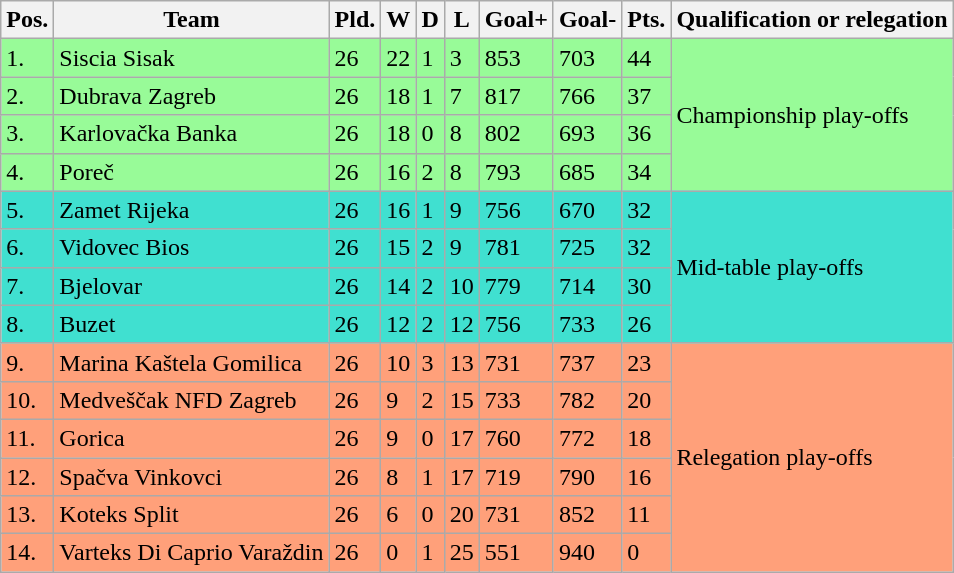<table class="wikitable">
<tr>
<th>Pos.</th>
<th>Team</th>
<th>Pld.</th>
<th>W</th>
<th>D</th>
<th>L</th>
<th>Goal+</th>
<th>Goal-</th>
<th>Pts.</th>
<th>Qualification or relegation</th>
</tr>
<tr style="background:palegreen;">
<td>1.</td>
<td>Siscia Sisak</td>
<td>26</td>
<td>22</td>
<td>1</td>
<td>3</td>
<td>853</td>
<td>703</td>
<td>44</td>
<td rowspan="4">Championship play-offs</td>
</tr>
<tr style="background:palegreen;">
<td>2.</td>
<td>Dubrava Zagreb</td>
<td>26</td>
<td>18</td>
<td>1</td>
<td>7</td>
<td>817</td>
<td>766</td>
<td>37</td>
</tr>
<tr style="background:palegreen;">
<td>3.</td>
<td>Karlovačka Banka</td>
<td>26</td>
<td>18</td>
<td>0</td>
<td>8</td>
<td>802</td>
<td>693</td>
<td>36</td>
</tr>
<tr style="background:palegreen;">
<td>4.</td>
<td>Poreč</td>
<td>26</td>
<td>16</td>
<td>2</td>
<td>8</td>
<td>793</td>
<td>685</td>
<td>34</td>
</tr>
<tr style="background:turquoise;">
<td>5.</td>
<td>Zamet Rijeka</td>
<td>26</td>
<td>16</td>
<td>1</td>
<td>9</td>
<td>756</td>
<td>670</td>
<td>32</td>
<td rowspan="4">Mid-table play-offs</td>
</tr>
<tr style="background:turquoise;">
<td>6.</td>
<td>Vidovec Bios</td>
<td>26</td>
<td>15</td>
<td>2</td>
<td>9</td>
<td>781</td>
<td>725</td>
<td>32</td>
</tr>
<tr style="background:turquoise;">
<td>7.</td>
<td>Bjelovar</td>
<td>26</td>
<td>14</td>
<td>2</td>
<td>10</td>
<td>779</td>
<td>714</td>
<td>30</td>
</tr>
<tr style="background:turquoise;">
<td>8.</td>
<td>Buzet</td>
<td>26</td>
<td>12</td>
<td>2</td>
<td>12</td>
<td>756</td>
<td>733</td>
<td>26</td>
</tr>
<tr style="background:lightsalmon;">
<td>9.</td>
<td>Marina Kaštela Gomilica</td>
<td>26</td>
<td>10</td>
<td>3</td>
<td>13</td>
<td>731</td>
<td>737</td>
<td>23</td>
<td rowspan="6">Relegation play-offs</td>
</tr>
<tr style="background:lightsalmon;">
<td>10.</td>
<td>Medveščak NFD Zagreb</td>
<td>26</td>
<td>9</td>
<td>2</td>
<td>15</td>
<td>733</td>
<td>782</td>
<td>20</td>
</tr>
<tr style="background:lightsalmon;">
<td>11.</td>
<td>Gorica</td>
<td>26</td>
<td>9</td>
<td>0</td>
<td>17</td>
<td>760</td>
<td>772</td>
<td>18</td>
</tr>
<tr style="background:lightsalmon;">
<td>12.</td>
<td>Spačva Vinkovci</td>
<td>26</td>
<td>8</td>
<td>1</td>
<td>17</td>
<td>719</td>
<td>790</td>
<td>16</td>
</tr>
<tr style="background:lightsalmon;">
<td>13.</td>
<td>Koteks Split</td>
<td>26</td>
<td>6</td>
<td>0</td>
<td>20</td>
<td>731</td>
<td>852</td>
<td>11</td>
</tr>
<tr style="background:lightsalmon;">
<td>14.</td>
<td>Varteks Di Caprio Varaždin</td>
<td>26</td>
<td>0</td>
<td>1</td>
<td>25</td>
<td>551</td>
<td>940</td>
<td>0</td>
</tr>
</table>
